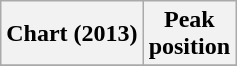<table class="wikitable plainrowheaders">
<tr>
<th scope="col">Chart (2013)</th>
<th scope="col">Peak<br>position</th>
</tr>
<tr>
</tr>
</table>
